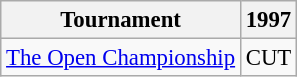<table class="wikitable" style="font-size:95%;text-align:center;">
<tr>
<th>Tournament</th>
<th>1997</th>
</tr>
<tr>
<td align=left><a href='#'>The Open Championship</a></td>
<td>CUT</td>
</tr>
</table>
